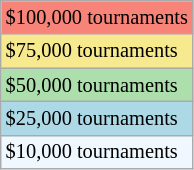<table class="wikitable" style="font-size:85%">
<tr style="background:#f88379;">
<td>$100,000 tournaments</td>
</tr>
<tr style="background:#f7e98e;">
<td>$75,000 tournaments</td>
</tr>
<tr style="background:#addfad;">
<td>$50,000 tournaments</td>
</tr>
<tr style="background:lightblue;">
<td>$25,000 tournaments</td>
</tr>
<tr style="background:#f0f8ff;">
<td>$10,000 tournaments</td>
</tr>
</table>
